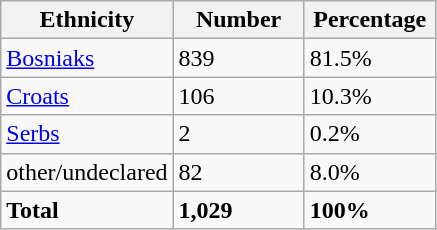<table class="wikitable">
<tr>
<th width="100px">Ethnicity</th>
<th width="80px">Number</th>
<th width="80px">Percentage</th>
</tr>
<tr>
<td><a href='#'>Bosniaks</a></td>
<td>839</td>
<td>81.5%</td>
</tr>
<tr>
<td><a href='#'>Croats</a></td>
<td>106</td>
<td>10.3%</td>
</tr>
<tr>
<td><a href='#'>Serbs</a></td>
<td>2</td>
<td>0.2%</td>
</tr>
<tr>
<td>other/undeclared</td>
<td>82</td>
<td>8.0%</td>
</tr>
<tr>
<td><strong>Total</strong></td>
<td><strong>1,029</strong></td>
<td><strong>100%</strong></td>
</tr>
</table>
